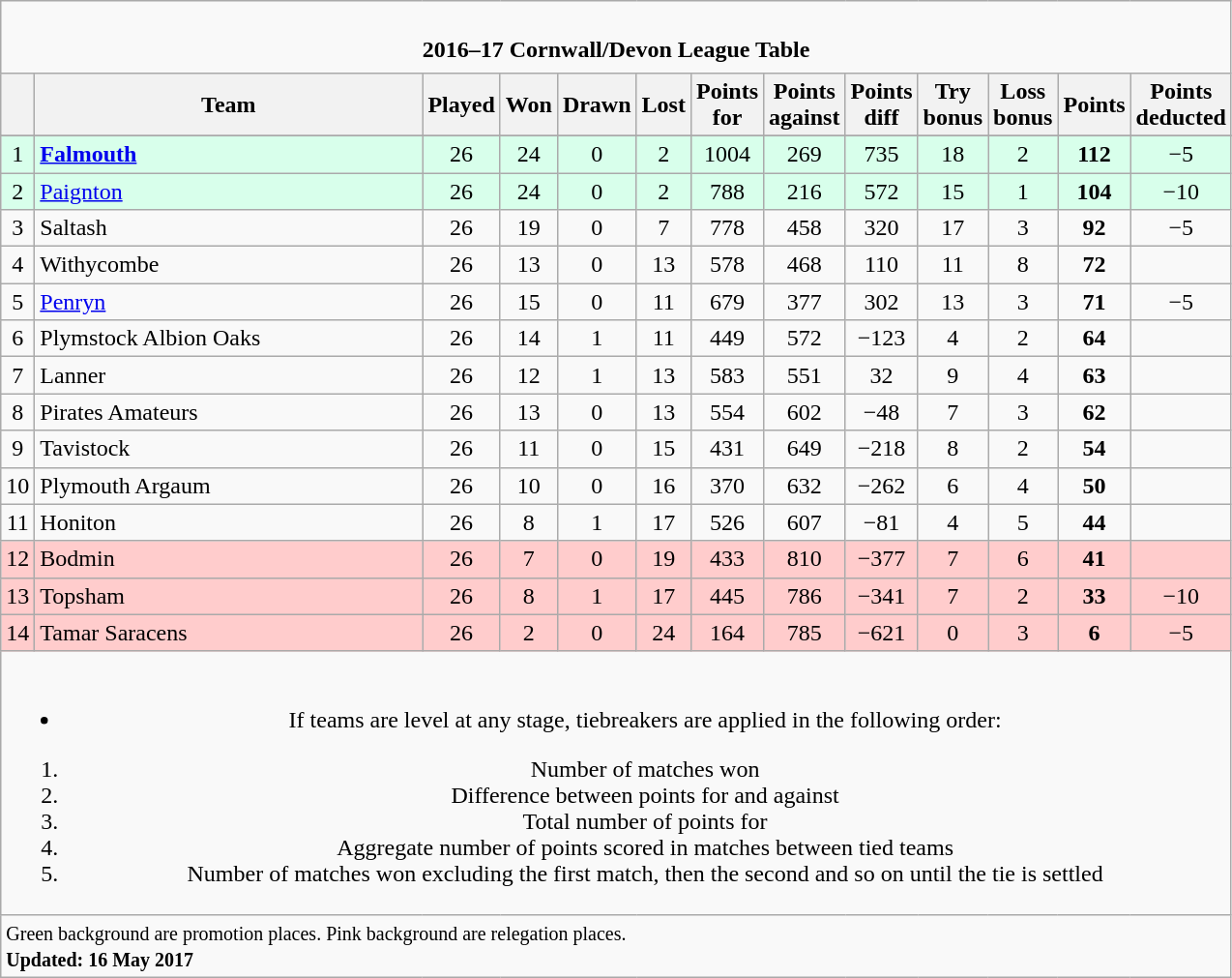<table class="wikitable" style="text-align: center;">
<tr>
<td colspan="13" cellpadding="0" cellspacing="0"><br><table border="0" width="100%" cellpadding="0" cellspacing="0">
<tr>
<td width=20% style="border:0px"></td>
<td style="border:0px"><strong> 2016–17 Cornwall/Devon League Table</strong></td>
<td width=20% style="border:0px"></td>
</tr>
</table>
</td>
</tr>
<tr>
<th bgcolor="#efefef" width="10"></th>
<th bgcolor="#efefef" width="260">Team</th>
<th bgcolor="#efefef" width="20">Played</th>
<th bgcolor="#efefef" width="20">Won</th>
<th bgcolor="#efefef" width="20">Drawn</th>
<th bgcolor="#efefef" width="20">Lost</th>
<th bgcolor="#efefef" width="20">Points for</th>
<th bgcolor="#efefef" width="20">Points against</th>
<th bgcolor="#efefef" width="20">Points diff</th>
<th bgcolor="#efefef" width="20">Try bonus</th>
<th bgcolor="#efefef" width="20">Loss bonus</th>
<th bgcolor="#efefef" width="20">Points</th>
<th bgcolor="#efefef" width="20">Points deducted</th>
</tr>
<tr bgcolor=#d8ffeb align=center>
</tr>
<tr bgcolor=#d8ffeb align=center>
<td>1</td>
<td align=left><strong><a href='#'>Falmouth</a></strong></td>
<td>26</td>
<td>24</td>
<td>0</td>
<td>2</td>
<td>1004</td>
<td>269</td>
<td>735</td>
<td>18</td>
<td>2</td>
<td><strong>112</strong></td>
<td>−5</td>
</tr>
<tr bgcolor=#d8ffeb align=center>
<td>2</td>
<td align=left><a href='#'>Paignton</a></td>
<td>26</td>
<td>24</td>
<td>0</td>
<td>2</td>
<td>788</td>
<td>216</td>
<td>572</td>
<td>15</td>
<td>1</td>
<td><strong>104</strong></td>
<td>−10</td>
</tr>
<tr>
<td>3</td>
<td align=left>Saltash</td>
<td>26</td>
<td>19</td>
<td>0</td>
<td>7</td>
<td>778</td>
<td>458</td>
<td>320</td>
<td>17</td>
<td>3</td>
<td><strong>92</strong></td>
<td>−5</td>
</tr>
<tr>
<td>4</td>
<td align=left>Withycombe</td>
<td>26</td>
<td>13</td>
<td>0</td>
<td>13</td>
<td>578</td>
<td>468</td>
<td>110</td>
<td>11</td>
<td>8</td>
<td><strong>72</strong></td>
<td></td>
</tr>
<tr>
<td>5</td>
<td align=left><a href='#'>Penryn</a></td>
<td>26</td>
<td>15</td>
<td>0</td>
<td>11</td>
<td>679</td>
<td>377</td>
<td>302</td>
<td>13</td>
<td>3</td>
<td><strong>71</strong></td>
<td>−5</td>
</tr>
<tr>
<td>6</td>
<td align=left>Plymstock Albion Oaks</td>
<td>26</td>
<td>14</td>
<td>1</td>
<td>11</td>
<td>449</td>
<td>572</td>
<td>−123</td>
<td>4</td>
<td>2</td>
<td><strong>64</strong></td>
<td></td>
</tr>
<tr>
<td>7</td>
<td align=left>Lanner</td>
<td>26</td>
<td>12</td>
<td>1</td>
<td>13</td>
<td>583</td>
<td>551</td>
<td>32</td>
<td>9</td>
<td>4</td>
<td><strong>63</strong></td>
<td></td>
</tr>
<tr>
<td>8</td>
<td align=left>Pirates Amateurs</td>
<td>26</td>
<td>13</td>
<td>0</td>
<td>13</td>
<td>554</td>
<td>602</td>
<td>−48</td>
<td>7</td>
<td>3</td>
<td><strong>62</strong></td>
<td></td>
</tr>
<tr>
<td>9</td>
<td align=left>Tavistock</td>
<td>26</td>
<td>11</td>
<td>0</td>
<td>15</td>
<td>431</td>
<td>649</td>
<td>−218</td>
<td>8</td>
<td>2</td>
<td><strong>54</strong></td>
<td></td>
</tr>
<tr>
<td>10</td>
<td align=left>Plymouth Argaum</td>
<td>26</td>
<td>10</td>
<td>0</td>
<td>16</td>
<td>370</td>
<td>632</td>
<td>−262</td>
<td>6</td>
<td>4</td>
<td><strong>50</strong></td>
<td></td>
</tr>
<tr>
<td>11</td>
<td align=left>Honiton</td>
<td>26</td>
<td>8</td>
<td>1</td>
<td>17</td>
<td>526</td>
<td>607</td>
<td>−81</td>
<td>4</td>
<td>5</td>
<td><strong>44</strong></td>
<td></td>
</tr>
<tr bgcolor=#ffcccc>
<td>12</td>
<td align=left>Bodmin</td>
<td>26</td>
<td>7</td>
<td>0</td>
<td>19</td>
<td>433</td>
<td>810</td>
<td>−377</td>
<td>7</td>
<td>6</td>
<td><strong>41</strong></td>
<td></td>
</tr>
<tr bgcolor=#ffcccc>
<td>13</td>
<td align=left>Topsham</td>
<td>26</td>
<td>8</td>
<td>1</td>
<td>17</td>
<td>445</td>
<td>786</td>
<td>−341</td>
<td>7</td>
<td>2</td>
<td><strong>33</strong></td>
<td>−10</td>
</tr>
<tr bgcolor=#ffcccc>
<td>14</td>
<td align=left>Tamar Saracens</td>
<td>26</td>
<td>2</td>
<td>0</td>
<td>24</td>
<td>164</td>
<td>785</td>
<td>−621</td>
<td>0</td>
<td>3</td>
<td><strong>6</strong></td>
<td>−5</td>
</tr>
<tr>
<td colspan="15"><br><ul><li>If teams are level at any stage, tiebreakers are applied in the following order:</li></ul><ol><li>Number of matches won</li><li>Difference between points for and against</li><li>Total number of points for</li><li>Aggregate number of points scored in matches between tied teams</li><li>Number of matches won excluding the first match, then the second and so on until the tie is settled</li></ol></td>
</tr>
<tr | style="text-align:left;" |>
<td colspan="15" style="border:0px"><small><span>Green background</span> are promotion places. <span>Pink background</span> are relegation places.<br><strong>Updated: 16 May 2017</strong></small></td>
</tr>
</table>
